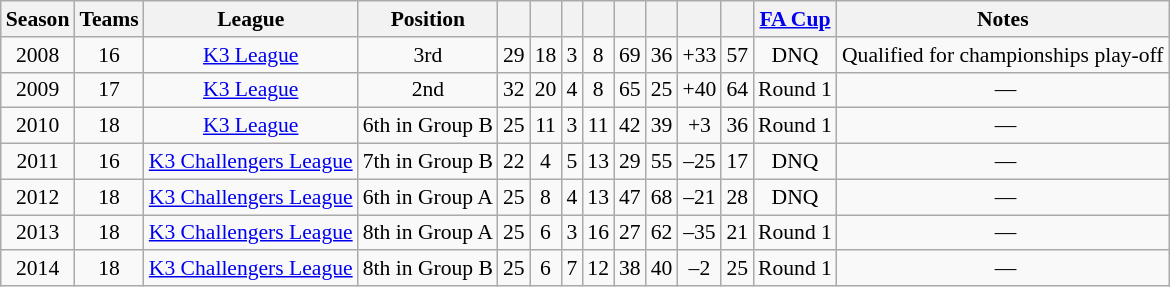<table class="wikitable" style="text-align: center; font-size:90%;">
<tr>
<th>Season</th>
<th>Teams</th>
<th>League</th>
<th>Position</th>
<th></th>
<th></th>
<th></th>
<th></th>
<th></th>
<th></th>
<th></th>
<th></th>
<th><a href='#'>FA Cup</a></th>
<th>Notes</th>
</tr>
<tr>
<td>2008</td>
<td>16</td>
<td><a href='#'>K3 League</a></td>
<td>3rd</td>
<td>29</td>
<td>18</td>
<td>3</td>
<td>8</td>
<td>69</td>
<td>36</td>
<td>+33</td>
<td>57</td>
<td>DNQ</td>
<td>Qualified for championships play-off</td>
</tr>
<tr>
<td>2009</td>
<td>17</td>
<td><a href='#'>K3 League</a></td>
<td>2nd</td>
<td>32</td>
<td>20</td>
<td>4</td>
<td>8</td>
<td>65</td>
<td>25</td>
<td>+40</td>
<td>64</td>
<td>Round 1</td>
<td> —</td>
</tr>
<tr>
<td>2010</td>
<td>18</td>
<td><a href='#'>K3 League</a></td>
<td>6th in Group B</td>
<td>25</td>
<td>11</td>
<td>3</td>
<td>11</td>
<td>42</td>
<td>39</td>
<td>+3</td>
<td>36</td>
<td>Round 1</td>
<td> —</td>
</tr>
<tr>
<td>2011</td>
<td>16</td>
<td><a href='#'>K3 Challengers League</a></td>
<td>7th in Group B</td>
<td>22</td>
<td>4</td>
<td>5</td>
<td>13</td>
<td>29</td>
<td>55</td>
<td>–25</td>
<td>17</td>
<td>DNQ</td>
<td> —</td>
</tr>
<tr>
<td>2012</td>
<td>18</td>
<td><a href='#'>K3 Challengers League</a></td>
<td>6th in Group A</td>
<td>25</td>
<td>8</td>
<td>4</td>
<td>13</td>
<td>47</td>
<td>68</td>
<td>–21</td>
<td>28</td>
<td>DNQ</td>
<td> —</td>
</tr>
<tr>
<td>2013</td>
<td>18</td>
<td><a href='#'>K3 Challengers League</a></td>
<td>8th in Group A</td>
<td>25</td>
<td>6</td>
<td>3</td>
<td>16</td>
<td>27</td>
<td>62</td>
<td>–35</td>
<td>21</td>
<td>Round 1</td>
<td> —</td>
</tr>
<tr>
<td>2014</td>
<td>18</td>
<td><a href='#'>K3 Challengers League</a></td>
<td>8th in Group B</td>
<td>25</td>
<td>6</td>
<td>7</td>
<td>12</td>
<td>38</td>
<td>40</td>
<td>–2</td>
<td>25</td>
<td>Round 1</td>
<td> —</td>
</tr>
</table>
